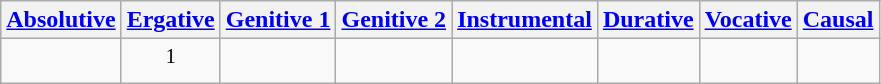<table class="wikitable" style="text-align: center;">
<tr>
<th><a href='#'>Absolutive</a></th>
<th><a href='#'>Ergative</a></th>
<th><a href='#'>Genitive 1</a></th>
<th><a href='#'>Genitive 2</a></th>
<th><a href='#'>Instrumental</a></th>
<th><a href='#'>Durative</a></th>
<th><a href='#'>Vocative</a></th>
<th><a href='#'>Causal</a></th>
</tr>
<tr>
<td></td>
<td><sup>1</sup></td>
<td></td>
<td></td>
<td></td>
<td></td>
<td></td>
<td></td>
</tr>
</table>
